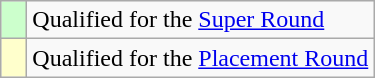<table class="wikitable" style="text-align:left;">
<tr>
<td width=10px bgcolor=#ccffcc></td>
<td>Qualified for the <a href='#'>Super Round</a></td>
</tr>
<tr>
<td width=10px bgcolor=#ffffcc></td>
<td>Qualified for the <a href='#'>Placement Round</a></td>
</tr>
</table>
